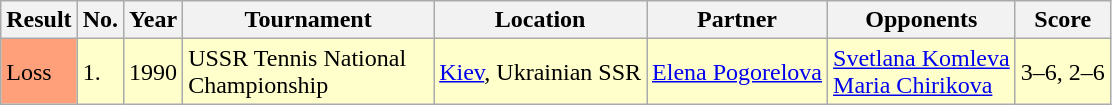<table class="wikitable">
<tr>
<th>Result</th>
<th>No.</th>
<th>Year</th>
<th width=160>Tournament</th>
<th>Location</th>
<th>Partner</th>
<th>Opponents</th>
<th>Score</th>
</tr>
<tr bgcolor=#FFFFCC>
<td style="background:#ffa07a;">Loss</td>
<td>1.</td>
<td>1990</td>
<td>USSR Tennis National Championship</td>
<td><a href='#'>Kiev</a>, Ukrainian SSR</td>
<td> <a href='#'>Elena Pogorelova</a></td>
<td> <a href='#'>Svetlana Komleva</a> <br>  <a href='#'>Maria Chirikova</a></td>
<td>3–6, 2–6</td>
</tr>
</table>
